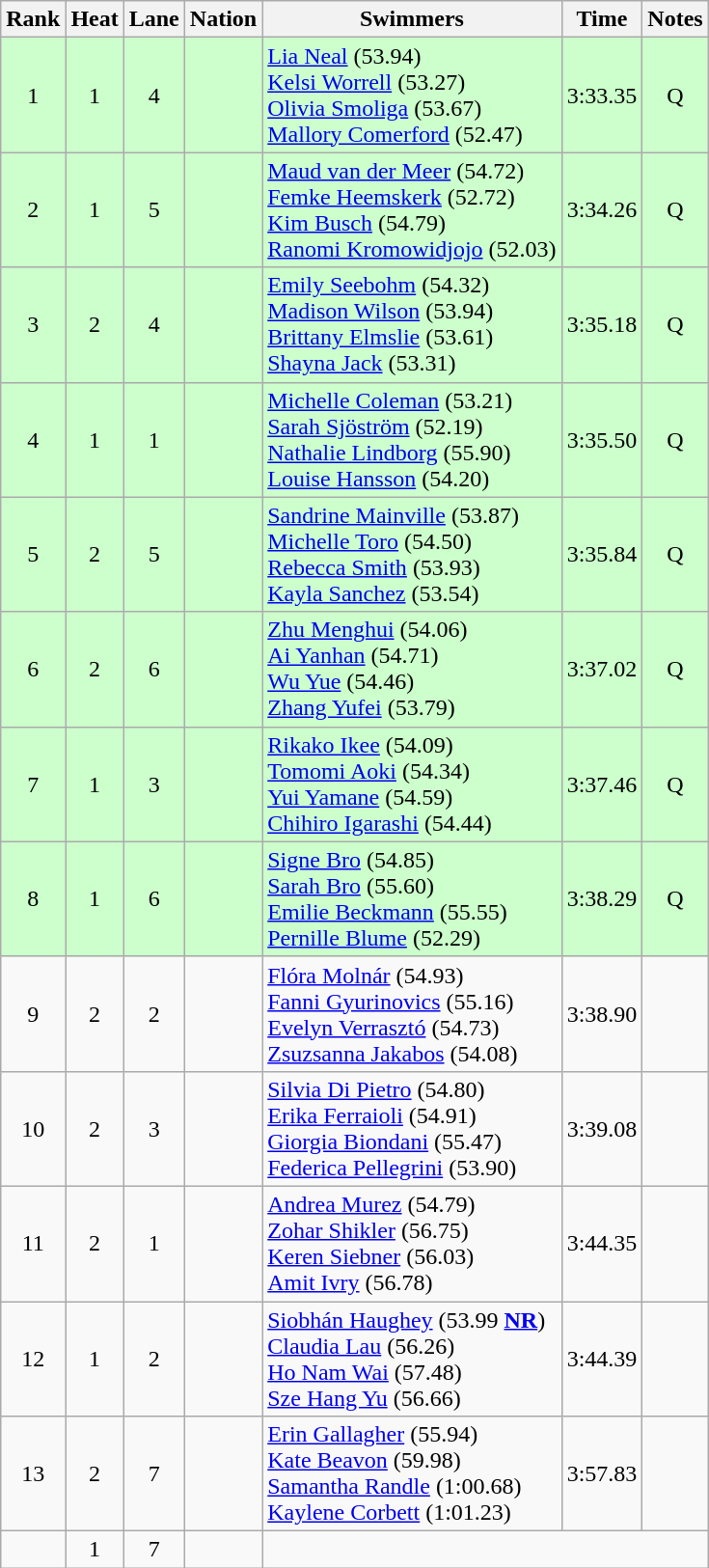<table class="wikitable sortable" style="text-align:center">
<tr>
<th>Rank</th>
<th>Heat</th>
<th>Lane</th>
<th>Nation</th>
<th>Swimmers</th>
<th>Time</th>
<th>Notes</th>
</tr>
<tr bgcolor=ccffcc>
<td>1</td>
<td>1</td>
<td>4</td>
<td align=left></td>
<td align=left><a href='#'>Lia Neal</a> (53.94)<br><a href='#'>Kelsi Worrell</a> (53.27)<br><a href='#'>Olivia Smoliga</a> (53.67)<br><a href='#'>Mallory Comerford</a> (52.47)</td>
<td>3:33.35</td>
<td>Q</td>
</tr>
<tr bgcolor=ccffcc>
<td>2</td>
<td>1</td>
<td>5</td>
<td align=left></td>
<td align=left><a href='#'>Maud van der Meer</a> (54.72)<br><a href='#'>Femke Heemskerk</a> (52.72)<br><a href='#'>Kim Busch</a> (54.79)<br><a href='#'>Ranomi Kromowidjojo</a> (52.03)</td>
<td>3:34.26</td>
<td>Q</td>
</tr>
<tr bgcolor=ccffcc>
<td>3</td>
<td>2</td>
<td>4</td>
<td align=left></td>
<td align=left><a href='#'>Emily Seebohm</a> (54.32)<br><a href='#'>Madison Wilson</a> (53.94)<br><a href='#'>Brittany Elmslie</a> (53.61)<br><a href='#'>Shayna Jack</a> (53.31)</td>
<td>3:35.18</td>
<td>Q</td>
</tr>
<tr bgcolor=ccffcc>
<td>4</td>
<td>1</td>
<td>1</td>
<td align=left></td>
<td align=left><a href='#'>Michelle Coleman</a> (53.21)<br><a href='#'>Sarah Sjöström</a> (52.19)<br><a href='#'>Nathalie Lindborg</a> (55.90)<br><a href='#'>Louise Hansson</a> (54.20)</td>
<td>3:35.50</td>
<td>Q</td>
</tr>
<tr bgcolor=ccffcc>
<td>5</td>
<td>2</td>
<td>5</td>
<td align=left></td>
<td align=left><a href='#'>Sandrine Mainville</a> (53.87)<br><a href='#'>Michelle Toro</a> (54.50)<br><a href='#'>Rebecca Smith</a> (53.93)<br><a href='#'>Kayla Sanchez</a> (53.54)</td>
<td>3:35.84</td>
<td>Q</td>
</tr>
<tr bgcolor=ccffcc>
<td>6</td>
<td>2</td>
<td>6</td>
<td align=left></td>
<td align=left><a href='#'>Zhu Menghui</a> (54.06)<br><a href='#'>Ai Yanhan</a> (54.71)<br><a href='#'>Wu Yue</a> (54.46)<br><a href='#'>Zhang Yufei</a> (53.79)</td>
<td>3:37.02</td>
<td>Q</td>
</tr>
<tr bgcolor=ccffcc>
<td>7</td>
<td>1</td>
<td>3</td>
<td align=left></td>
<td align=left><a href='#'>Rikako Ikee</a> (54.09)<br><a href='#'>Tomomi Aoki</a> (54.34)<br><a href='#'>Yui Yamane</a> (54.59)<br><a href='#'>Chihiro Igarashi</a> (54.44)</td>
<td>3:37.46</td>
<td>Q</td>
</tr>
<tr bgcolor=ccffcc>
<td>8</td>
<td>1</td>
<td>6</td>
<td align=left></td>
<td align=left><a href='#'>Signe Bro</a> (54.85)<br><a href='#'>Sarah Bro</a> (55.60)<br><a href='#'>Emilie Beckmann</a> (55.55)<br><a href='#'>Pernille Blume</a> (52.29)</td>
<td>3:38.29</td>
<td>Q</td>
</tr>
<tr>
<td>9</td>
<td>2</td>
<td>2</td>
<td align=left></td>
<td align=left><a href='#'>Flóra Molnár</a> (54.93)<br><a href='#'>Fanni Gyurinovics</a> (55.16)<br><a href='#'>Evelyn Verrasztó</a> (54.73)<br><a href='#'>Zsuzsanna Jakabos</a> (54.08)</td>
<td>3:38.90</td>
<td></td>
</tr>
<tr>
<td>10</td>
<td>2</td>
<td>3</td>
<td align=left></td>
<td align=left><a href='#'>Silvia Di Pietro</a> (54.80)<br><a href='#'>Erika Ferraioli</a> (54.91)<br><a href='#'>Giorgia Biondani</a> (55.47)<br><a href='#'>Federica Pellegrini</a> (53.90)</td>
<td>3:39.08</td>
<td></td>
</tr>
<tr>
<td>11</td>
<td>2</td>
<td>1</td>
<td align=left></td>
<td align=left><a href='#'>Andrea Murez</a> (54.79)<br><a href='#'>Zohar Shikler</a> (56.75)<br><a href='#'>Keren Siebner</a> (56.03)<br><a href='#'>Amit Ivry</a> (56.78)</td>
<td>3:44.35</td>
<td></td>
</tr>
<tr>
<td>12</td>
<td>1</td>
<td>2</td>
<td align=left></td>
<td align=left><a href='#'>Siobhán Haughey</a> (53.99 <strong><a href='#'>NR</a></strong>)<br><a href='#'>Claudia Lau</a> (56.26)<br><a href='#'>Ho Nam Wai</a> (57.48)<br><a href='#'>Sze Hang Yu</a> (56.66)</td>
<td>3:44.39</td>
<td></td>
</tr>
<tr>
<td>13</td>
<td>2</td>
<td>7</td>
<td align=left></td>
<td align=left><a href='#'>Erin Gallagher</a> (55.94)<br><a href='#'>Kate Beavon</a> (59.98)<br><a href='#'>Samantha Randle</a> (1:00.68)<br><a href='#'>Kaylene Corbett</a> (1:01.23)</td>
<td>3:57.83</td>
<td></td>
</tr>
<tr>
<td></td>
<td>1</td>
<td>7</td>
<td align=left></td>
<td colspan=3></td>
</tr>
</table>
